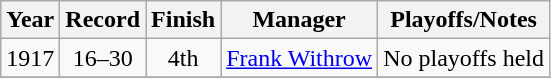<table class="wikitable" style="text-align:center">
<tr align=center>
<th>Year</th>
<th>Record</th>
<th>Finish</th>
<th>Manager</th>
<th>Playoffs/Notes</th>
</tr>
<tr align=center>
<td>1917</td>
<td>16–30</td>
<td>4th</td>
<td><a href='#'>Frank Withrow</a></td>
<td>No playoffs held</td>
</tr>
<tr align=center>
</tr>
</table>
